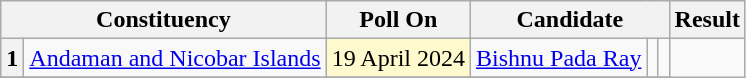<table class="wikitable " style="text-align:center;">
<tr>
<th colspan="2">Constituency</th>
<th>Poll On</th>
<th colspan="3">Candidate</th>
<th>Result</th>
</tr>
<tr>
<th>1</th>
<td><a href='#'>Andaman and Nicobar Islands</a></td>
<td bgcolor=#FFFACD>19 April 2024</td>
<td><a href='#'>Bishnu Pada Ray</a></td>
<td></td>
<td></td>
</tr>
<tr>
</tr>
</table>
